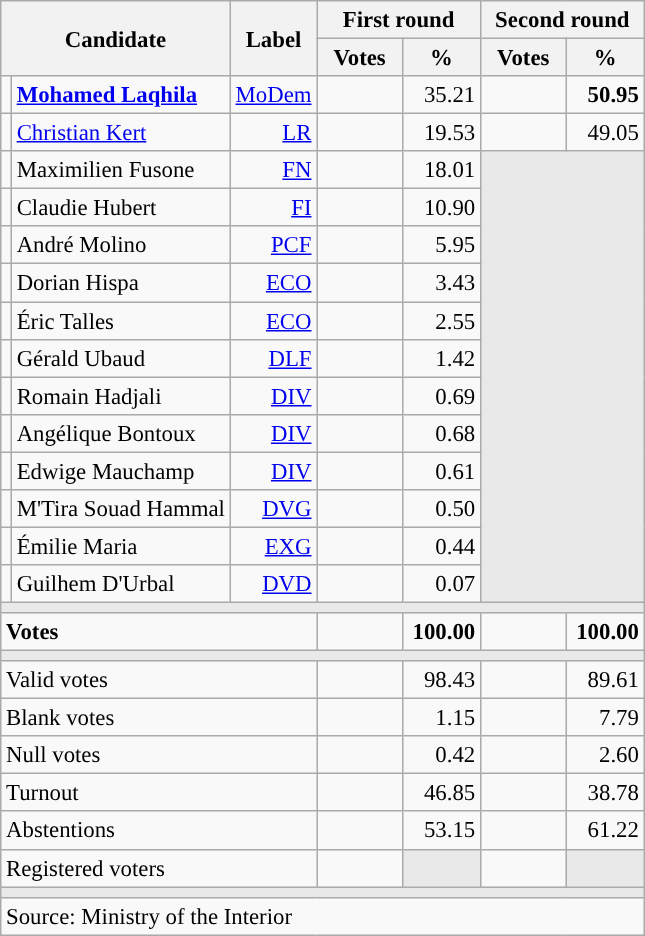<table class="wikitable" style="text-align:right;font-size:95%;">
<tr>
<th rowspan="2" colspan="2">Candidate</th>
<th rowspan="2">Label</th>
<th colspan="2">First round</th>
<th colspan="2">Second round</th>
</tr>
<tr>
<th style="width:50px;">Votes</th>
<th style="width:45px;">%</th>
<th style="width:50px;">Votes</th>
<th style="width:45px;">%</th>
</tr>
<tr>
<td style="color:inherit;background:"></td>
<td style="text-align:left;"><strong><a href='#'>Mohamed Laqhila</a></strong></td>
<td><a href='#'>MoDem</a></td>
<td></td>
<td>35.21</td>
<td><strong></strong></td>
<td><strong>50.95</strong></td>
</tr>
<tr>
<td style="color:inherit;background:"></td>
<td style="text-align:left;"><a href='#'>Christian Kert</a></td>
<td><a href='#'>LR</a></td>
<td></td>
<td>19.53</td>
<td></td>
<td>49.05</td>
</tr>
<tr>
<td style="color:inherit;background:"></td>
<td style="text-align:left;">Maximilien Fusone</td>
<td><a href='#'>FN</a></td>
<td></td>
<td>18.01</td>
<td colspan="2" rowspan="12" style="background:#E9E9E9;"></td>
</tr>
<tr>
<td style="color:inherit;background:"></td>
<td style="text-align:left;">Claudie Hubert</td>
<td><a href='#'>FI</a></td>
<td></td>
<td>10.90</td>
</tr>
<tr>
<td style="color:inherit;background:"></td>
<td style="text-align:left;">André Molino</td>
<td><a href='#'>PCF</a></td>
<td></td>
<td>5.95</td>
</tr>
<tr>
<td style="color:inherit;background:"></td>
<td style="text-align:left;">Dorian Hispa</td>
<td><a href='#'>ECO</a></td>
<td></td>
<td>3.43</td>
</tr>
<tr>
<td style="color:inherit;background:"></td>
<td style="text-align:left;">Éric Talles</td>
<td><a href='#'>ECO</a></td>
<td></td>
<td>2.55</td>
</tr>
<tr>
<td style="color:inherit;background:"></td>
<td style="text-align:left;">Gérald Ubaud</td>
<td><a href='#'>DLF</a></td>
<td></td>
<td>1.42</td>
</tr>
<tr>
<td style="color:inherit;background:"></td>
<td style="text-align:left;">Romain Hadjali</td>
<td><a href='#'>DIV</a></td>
<td></td>
<td>0.69</td>
</tr>
<tr>
<td style="color:inherit;background:"></td>
<td style="text-align:left;">Angélique Bontoux</td>
<td><a href='#'>DIV</a></td>
<td></td>
<td>0.68</td>
</tr>
<tr>
<td style="color:inherit;background:"></td>
<td style="text-align:left;">Edwige Mauchamp</td>
<td><a href='#'>DIV</a></td>
<td></td>
<td>0.61</td>
</tr>
<tr>
<td style="color:inherit;background:"></td>
<td style="text-align:left;">M'Tira Souad Hammal</td>
<td><a href='#'>DVG</a></td>
<td></td>
<td>0.50</td>
</tr>
<tr>
<td style="color:inherit;background:"></td>
<td style="text-align:left;">Émilie Maria</td>
<td><a href='#'>EXG</a></td>
<td></td>
<td>0.44</td>
</tr>
<tr>
<td style="color:inherit;background:"></td>
<td style="text-align:left;">Guilhem D'Urbal</td>
<td><a href='#'>DVD</a></td>
<td></td>
<td>0.07</td>
</tr>
<tr>
<td colspan="7" style="background:#E9E9E9;"></td>
</tr>
<tr style="font-weight:bold;">
<td colspan="3" style="text-align:left;">Votes</td>
<td></td>
<td>100.00</td>
<td></td>
<td>100.00</td>
</tr>
<tr>
<td colspan="7" style="background:#E9E9E9;"></td>
</tr>
<tr>
<td colspan="3" style="text-align:left;">Valid votes</td>
<td></td>
<td>98.43</td>
<td></td>
<td>89.61</td>
</tr>
<tr>
<td colspan="3" style="text-align:left;">Blank votes</td>
<td></td>
<td>1.15</td>
<td></td>
<td>7.79</td>
</tr>
<tr>
<td colspan="3" style="text-align:left;">Null votes</td>
<td></td>
<td>0.42</td>
<td></td>
<td>2.60</td>
</tr>
<tr>
<td colspan="3" style="text-align:left;">Turnout</td>
<td></td>
<td>46.85</td>
<td></td>
<td>38.78</td>
</tr>
<tr>
<td colspan="3" style="text-align:left;">Abstentions</td>
<td></td>
<td>53.15</td>
<td></td>
<td>61.22</td>
</tr>
<tr>
<td colspan="3" style="text-align:left;">Registered voters</td>
<td></td>
<td style="color:inherit;background:#E9E9E9;"></td>
<td></td>
<td style="color:inherit;background:#E9E9E9;"></td>
</tr>
<tr>
<td colspan="7" style="background:#E9E9E9;"></td>
</tr>
<tr>
<td colspan="7" style="text-align:left;">Source: Ministry of the Interior</td>
</tr>
</table>
